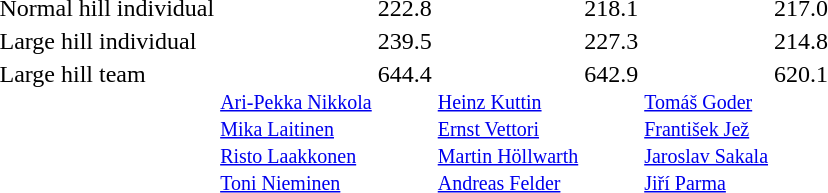<table>
<tr valign="top">
<td>Normal hill individual <br></td>
<td></td>
<td>222.8</td>
<td></td>
<td>218.1</td>
<td></td>
<td>217.0</td>
</tr>
<tr valign="top">
<td>Large hill individual <br></td>
<td></td>
<td>239.5</td>
<td></td>
<td>227.3</td>
<td></td>
<td>214.8</td>
</tr>
<tr valign="top">
<td>Large hill team <br></td>
<td> <small><br><a href='#'>Ari-Pekka Nikkola</a><br><a href='#'>Mika Laitinen</a><br><a href='#'>Risto Laakkonen</a><br><a href='#'>Toni Nieminen</a></small></td>
<td>644.4</td>
<td> <small><br><a href='#'>Heinz Kuttin</a><br><a href='#'>Ernst Vettori</a><br><a href='#'>Martin Höllwarth</a><br><a href='#'>Andreas Felder</a></small></td>
<td>642.9</td>
<td> <small><br><a href='#'>Tomáš Goder</a><br><a href='#'>František Jež</a><br><a href='#'>Jaroslav Sakala</a><br><a href='#'>Jiří Parma</a></small></td>
<td>620.1</td>
</tr>
</table>
